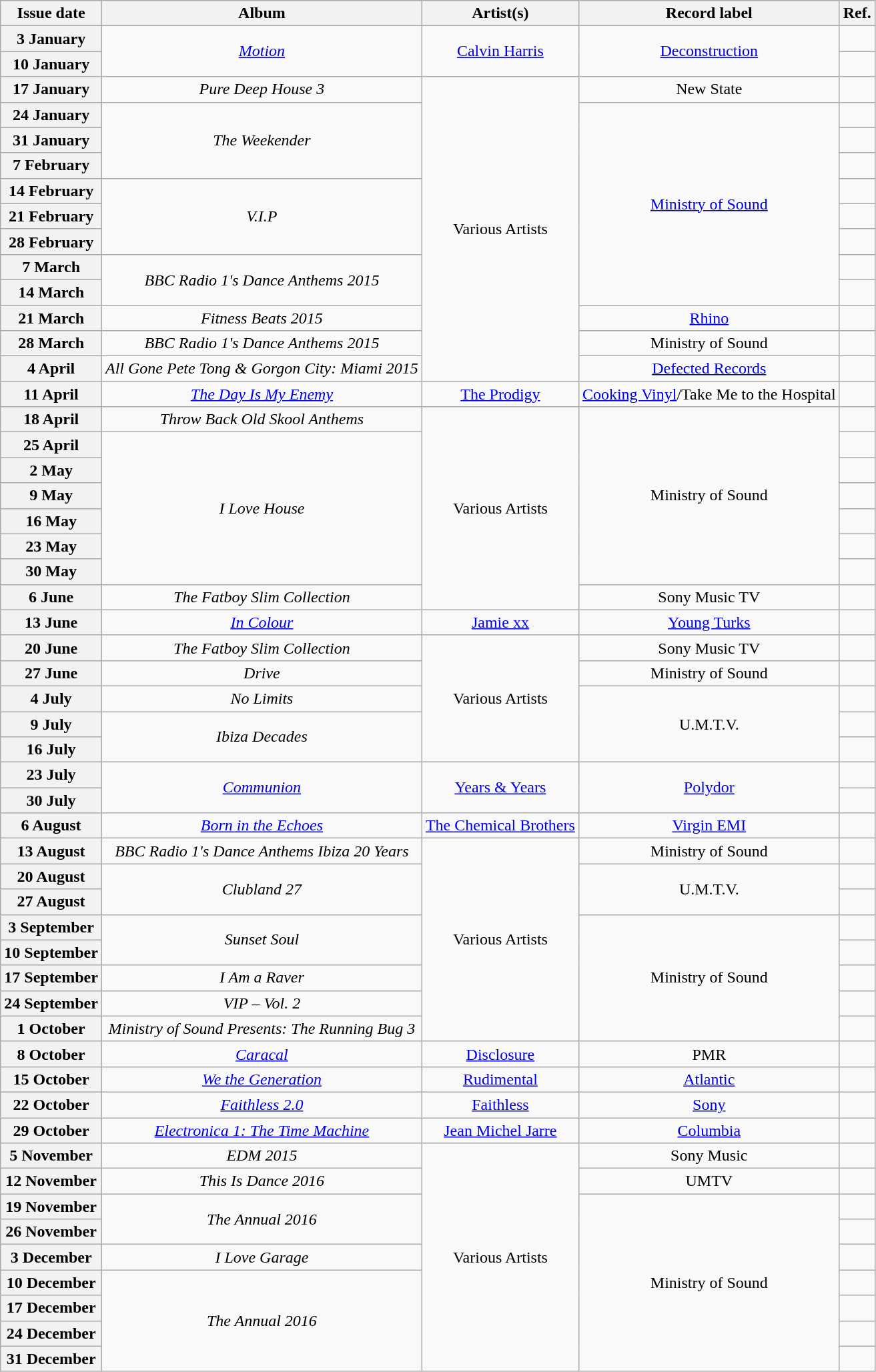<table class="wikitable plainrowheaders">
<tr>
<th scope=col>Issue date</th>
<th scope=col>Album</th>
<th scope=col>Artist(s)</th>
<th scope=col>Record label</th>
<th scope=col>Ref.</th>
</tr>
<tr>
<th scope=row>3 January</th>
<td align=center rowspan=2><em><a href='#'>Motion</a></em></td>
<td align=center rowspan=2><a href='#'>Calvin Harris</a></td>
<td align=center rowspan=2><a href='#'>Deconstruction</a></td>
<td align=center></td>
</tr>
<tr>
<th scope=row>10 January</th>
<td align=center></td>
</tr>
<tr>
<th scope=row>17 January</th>
<td align=center><em>Pure Deep House 3</em></td>
<td align=center rowspan=12>Various Artists</td>
<td align=center>New State</td>
<td align=center></td>
</tr>
<tr>
<th scope=row>24 January</th>
<td align=center rowspan=3><em>The Weekender</em></td>
<td align=center rowspan=8><a href='#'>Ministry of Sound</a></td>
<td align=center></td>
</tr>
<tr>
<th scope=row>31 January</th>
<td align=center></td>
</tr>
<tr>
<th scope=row>7 February</th>
<td align=center></td>
</tr>
<tr>
<th scope=row>14 February</th>
<td align=center rowspan=3><em>V.I.P</em></td>
<td align=center></td>
</tr>
<tr>
<th scope=row>21 February</th>
<td align=center></td>
</tr>
<tr>
<th scope=row>28 February</th>
<td align=center></td>
</tr>
<tr>
<th scope=row>7 March</th>
<td align=center rowspan=2><em>BBC Radio 1's Dance Anthems 2015</em></td>
<td align=center></td>
</tr>
<tr>
<th scope=row>14 March</th>
<td align=center></td>
</tr>
<tr>
<th scope=row>21 March</th>
<td align=center><em>Fitness Beats 2015</em></td>
<td align=center><a href='#'>Rhino</a></td>
<td align=center></td>
</tr>
<tr>
<th scope=row>28 March</th>
<td align=center><em>BBC Radio 1's Dance Anthems 2015</em></td>
<td align=center>Ministry of Sound</td>
<td align=center></td>
</tr>
<tr>
<th scope=row>4 April</th>
<td align=center><em>All Gone Pete Tong & Gorgon City: Miami 2015</em></td>
<td align=center><a href='#'>Defected Records</a></td>
<td align=center></td>
</tr>
<tr>
<th scope=row>11 April</th>
<td align=center><em><a href='#'>The Day Is My Enemy</a></em></td>
<td align=center><a href='#'>The Prodigy</a></td>
<td align=center><a href='#'>Cooking Vinyl</a>/Take Me to the Hospital</td>
<td align=center></td>
</tr>
<tr>
<th scope=row>18 April</th>
<td align=center><em>Throw Back Old Skool Anthems</em></td>
<td align=center rowspan="8">Various Artists</td>
<td align=center rowspan="7">Ministry of Sound</td>
<td align=center></td>
</tr>
<tr>
<th scope=row>25 April</th>
<td align=center rowspan="6"><em>I Love House</em></td>
<td align=center></td>
</tr>
<tr>
<th scope=row>2 May</th>
<td align=center></td>
</tr>
<tr>
<th scope=row>9 May</th>
<td align=center></td>
</tr>
<tr>
<th scope=row>16 May</th>
<td align=center></td>
</tr>
<tr>
<th scope=row>23 May</th>
<td align=center></td>
</tr>
<tr>
<th scope=row>30 May</th>
<td align=center></td>
</tr>
<tr>
<th scope=row>6 June</th>
<td align=center><em>The Fatboy Slim Collection</em></td>
<td align=center>Sony Music TV</td>
<td align=center></td>
</tr>
<tr>
<th scope=row>13 June</th>
<td align=center><em><a href='#'>In Colour</a></em></td>
<td align=center><a href='#'>Jamie xx</a></td>
<td align=center><a href='#'>Young Turks</a></td>
<td align=center></td>
</tr>
<tr>
<th scope=row>20 June</th>
<td align=center><em>The Fatboy Slim Collection</em></td>
<td align=center rowspan="5">Various Artists</td>
<td align=center>Sony Music TV</td>
<td align=center></td>
</tr>
<tr>
<th scope=row>27 June</th>
<td align=center><em>Drive</em></td>
<td align=center>Ministry of Sound</td>
<td align=center></td>
</tr>
<tr>
<th scope=row>4 July</th>
<td align=center><em>No Limits</em></td>
<td align=center rowspan="3">U.M.T.V.</td>
<td align=center></td>
</tr>
<tr>
<th scope=row>9 July</th>
<td align=center rowspan="2"><em>Ibiza Decades</em></td>
<td align=center></td>
</tr>
<tr>
<th scope=row>16 July</th>
<td align=center></td>
</tr>
<tr>
<th scope=row>23 July</th>
<td align=center rowspan="2"><em><a href='#'>Communion</a></em></td>
<td align=center rowspan="2"><a href='#'>Years & Years</a></td>
<td align=center rowspan="2"><a href='#'>Polydor</a></td>
<td align=center></td>
</tr>
<tr>
<th scope=row>30 July</th>
<td align=center></td>
</tr>
<tr>
<th scope=row>6 August</th>
<td align=center><em><a href='#'>Born in the Echoes</a></em></td>
<td align=center><a href='#'>The Chemical Brothers</a></td>
<td align=center><a href='#'>Virgin EMI</a></td>
<td align=center></td>
</tr>
<tr>
<th scope=row>13 August</th>
<td align=center><em>BBC Radio 1's Dance Anthems Ibiza 20 Years</em></td>
<td align=center rowspan="8">Various Artists</td>
<td align=center>Ministry of Sound</td>
<td align=center></td>
</tr>
<tr>
<th scope=row>20 August</th>
<td align=center rowspan="2"><em>Clubland 27</em></td>
<td align=center rowspan="2">U.M.T.V.</td>
<td align=center></td>
</tr>
<tr>
<th scope=row>27 August</th>
<td align=center></td>
</tr>
<tr>
<th scope=row>3 September</th>
<td align=center rowspan="2"><em>Sunset Soul</em></td>
<td align=center rowspan="5">Ministry of Sound</td>
<td align=center></td>
</tr>
<tr>
<th scope=row>10 September</th>
<td align=center></td>
</tr>
<tr>
<th scope=row>17 September</th>
<td align=center><em>I Am a Raver</em></td>
<td align=center></td>
</tr>
<tr>
<th scope=row>24 September</th>
<td align=center><em>VIP – Vol. 2</em></td>
<td align=center></td>
</tr>
<tr>
<th scope=row>1 October</th>
<td align=center><em>Ministry of Sound Presents: The Running Bug 3</em></td>
<td align=center></td>
</tr>
<tr>
<th scope=row>8 October</th>
<td align=center><em><a href='#'>Caracal</a></em></td>
<td align=center><a href='#'>Disclosure</a></td>
<td align=center>PMR</td>
<td align=center></td>
</tr>
<tr>
<th scope=row>15 October</th>
<td align=center><em><a href='#'>We the Generation</a></em></td>
<td align=center><a href='#'>Rudimental</a></td>
<td align=center><a href='#'>Atlantic</a></td>
<td align=center></td>
</tr>
<tr>
<th scope=row>22 October</th>
<td align=center><em><a href='#'>Faithless 2.0</a></em></td>
<td align=center><a href='#'>Faithless</a></td>
<td align=center><a href='#'>Sony</a></td>
<td align=center></td>
</tr>
<tr>
<th scope=row>29 October</th>
<td align=center><em><a href='#'>Electronica 1: The Time Machine</a></em></td>
<td align=center><a href='#'>Jean Michel Jarre</a></td>
<td align=center><a href='#'>Columbia</a></td>
<td align=center></td>
</tr>
<tr>
<th scope=row>5 November</th>
<td align=center><em>EDM 2015</em></td>
<td align=center rowspan="9">Various Artists</td>
<td align=center>Sony Music</td>
<td align=center></td>
</tr>
<tr>
<th scope=row>12 November</th>
<td align=center><em>This Is Dance 2016</em></td>
<td align=center>UMTV</td>
<td align=center></td>
</tr>
<tr>
<th scope=row>19 November</th>
<td align=center rowspan="2"><em>The Annual 2016</em></td>
<td align=center rowspan="7">Ministry of Sound</td>
<td align=center></td>
</tr>
<tr>
<th scope=row>26 November</th>
<td align=center></td>
</tr>
<tr>
<th scope=row>3 December</th>
<td align=center><em>I Love Garage</em></td>
<td align=center></td>
</tr>
<tr>
<th scope=row>10 December</th>
<td align=center rowspan="4"><em>The Annual 2016</em></td>
<td align=center></td>
</tr>
<tr>
<th scope=row>17 December</th>
<td align=center></td>
</tr>
<tr>
<th scope=row>24 December</th>
<td align=center></td>
</tr>
<tr>
<th scope=row>31 December</th>
<td align=center></td>
</tr>
</table>
